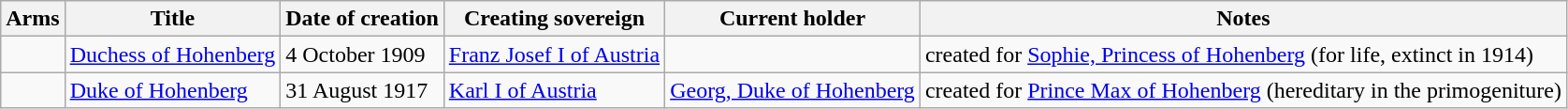<table class="sortable wikitable" style="font-size:100%">
<tr>
<th>Arms</th>
<th>Title</th>
<th>Date of creation</th>
<th>Creating sovereign</th>
<th>Current holder</th>
<th>Notes</th>
</tr>
<tr>
<td></td>
<td><a href='#'>Duchess of Hohenberg</a></td>
<td>4 October 1909</td>
<td><a href='#'>Franz Josef I of Austria</a></td>
<td></td>
<td>created for <a href='#'>Sophie, Princess of Hohenberg</a> (for life,  extinct in 1914)</td>
</tr>
<tr>
<td></td>
<td><a href='#'>Duke of Hohenberg</a></td>
<td>31 August 1917</td>
<td><a href='#'>Karl I of Austria</a></td>
<td><a href='#'>Georg, Duke of Hohenberg</a></td>
<td>created for <a href='#'>Prince Max of Hohenberg</a> (hereditary in the primogeniture)</td>
</tr>
</table>
